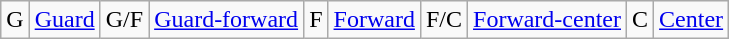<table class="wikitable">
<tr>
<td>G</td>
<td><a href='#'>Guard</a></td>
<td>G/F</td>
<td><a href='#'>Guard-forward</a></td>
<td>F</td>
<td><a href='#'>Forward</a></td>
<td>F/C</td>
<td><a href='#'>Forward-center</a></td>
<td>C</td>
<td><a href='#'>Center</a></td>
</tr>
</table>
